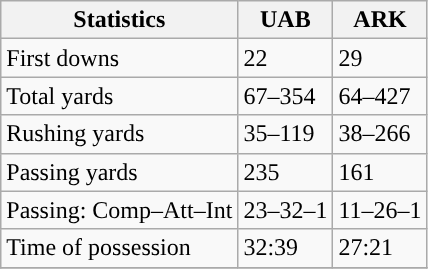<table class="wikitable" style="float: left;">
<tr>
<th>Statistics</th>
<th>UAB</th>
<th>ARK</th>
</tr>
<tr>
<td>First downs</td>
<td>22</td>
<td>29</td>
</tr>
<tr>
<td>Total yards</td>
<td>67–354</td>
<td>64–427</td>
</tr>
<tr>
<td>Rushing yards</td>
<td>35–119</td>
<td>38–266</td>
</tr>
<tr>
<td>Passing yards</td>
<td>235</td>
<td>161</td>
</tr>
<tr>
<td>Passing: Comp–Att–Int</td>
<td>23–32–1</td>
<td>11–26–1</td>
</tr>
<tr>
<td>Time of possession</td>
<td>32:39</td>
<td>27:21</td>
</tr>
<tr>
</tr>
</table>
